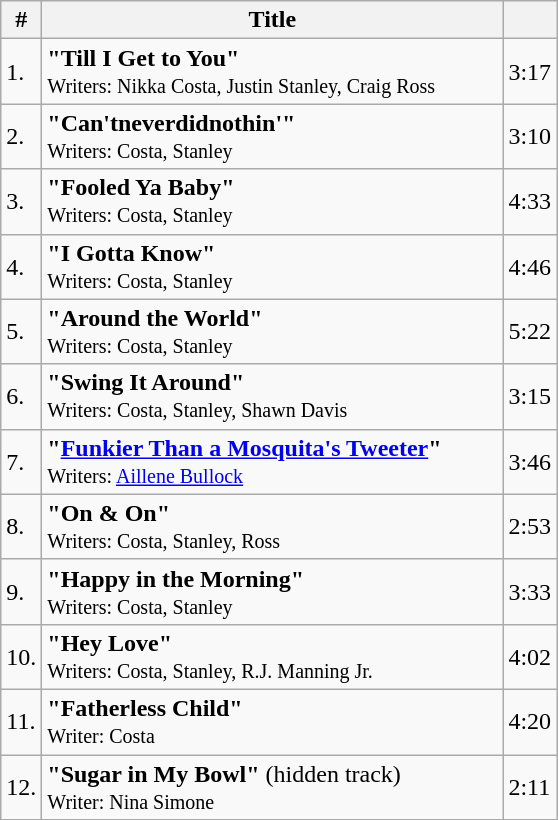<table class="wikitable">
<tr>
<th>#</th>
<th width="300">Title</th>
<th></th>
</tr>
<tr>
<td>1.</td>
<td><strong>"Till I Get to You"</strong><br><small>Writers: Nikka Costa, Justin Stanley, Craig Ross</small></td>
<td>3:17</td>
</tr>
<tr>
<td>2.</td>
<td><strong>"Can'tneverdidnothin'"</strong><br><small>Writers: Costa, Stanley</small></td>
<td>3:10</td>
</tr>
<tr>
<td>3.</td>
<td><strong>"Fooled Ya Baby"</strong><br><small>Writers: Costa, Stanley</small></td>
<td>4:33</td>
</tr>
<tr>
<td>4.</td>
<td><strong>"I Gotta Know"</strong><br><small>Writers: Costa, Stanley</small></td>
<td>4:46</td>
</tr>
<tr>
<td>5.</td>
<td><strong>"Around the World"</strong><br><small>Writers: Costa, Stanley</small></td>
<td>5:22</td>
</tr>
<tr>
<td>6.</td>
<td><strong>"Swing It Around"</strong><br><small>Writers: Costa, Stanley, Shawn Davis</small></td>
<td>3:15</td>
</tr>
<tr>
<td>7.</td>
<td><strong>"<a href='#'>Funkier Than a Mosquita's Tweeter</a>"</strong><br><small>Writers: <a href='#'>Aillene Bullock</a></small></td>
<td>3:46</td>
</tr>
<tr>
<td>8.</td>
<td><strong>"On & On"</strong><br><small>Writers: Costa, Stanley, Ross</small></td>
<td>2:53</td>
</tr>
<tr>
<td>9.</td>
<td><strong>"Happy in the Morning"</strong><br><small>Writers: Costa, Stanley</small></td>
<td>3:33</td>
</tr>
<tr>
<td>10.</td>
<td><strong>"Hey Love"</strong><br><small>Writers: Costa, Stanley, R.J. Manning Jr.</small></td>
<td>4:02</td>
</tr>
<tr>
<td>11.</td>
<td><strong>"Fatherless Child"</strong><br><small>Writer: Costa</small></td>
<td>4:20</td>
</tr>
<tr>
<td>12.</td>
<td><strong>"Sugar in My Bowl"</strong> (hidden track)<br><small>Writer: Nina Simone</small></td>
<td>2:11</td>
</tr>
<tr>
</tr>
</table>
